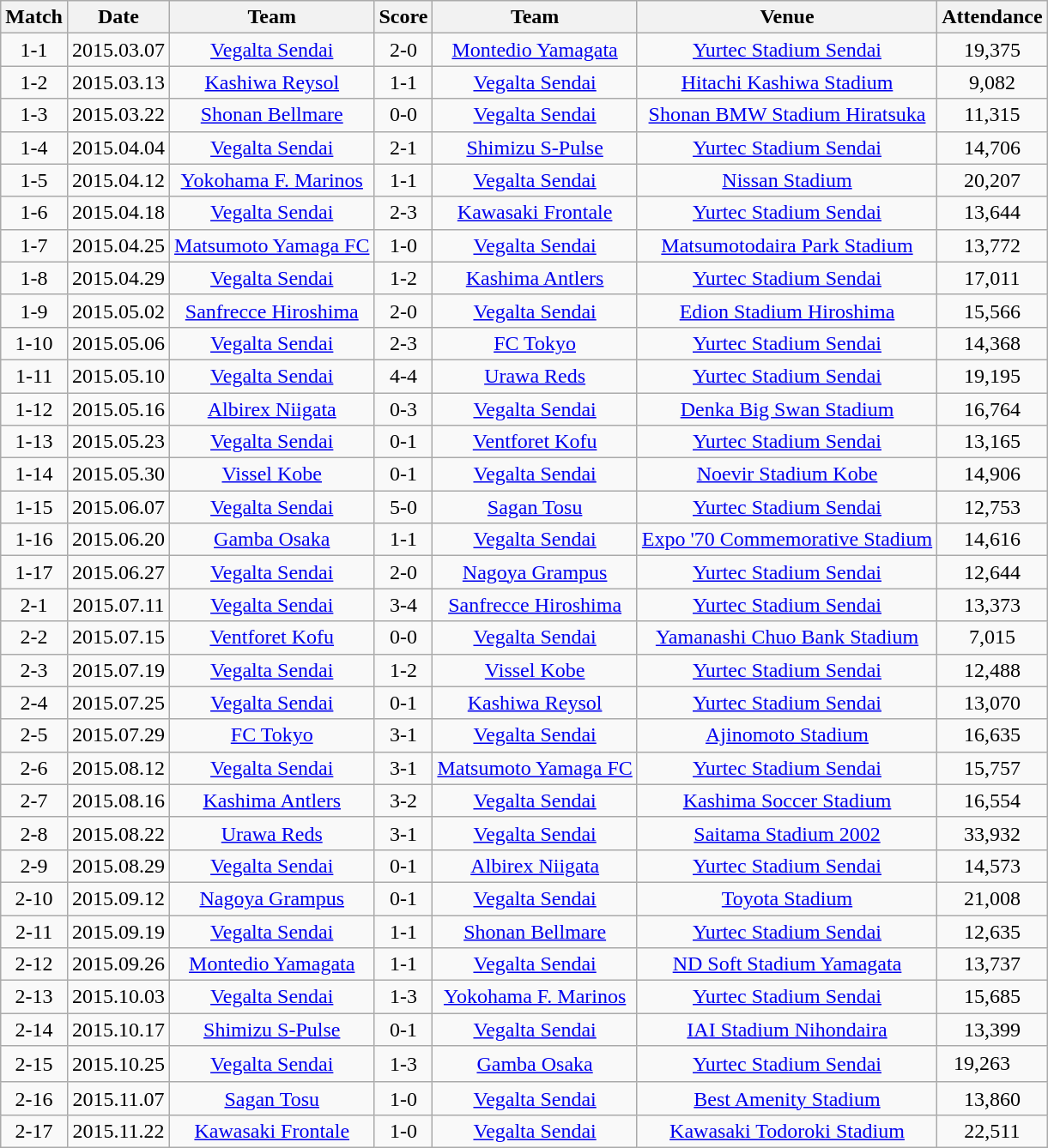<table class="wikitable" style="text-align:center;">
<tr>
<th>Match</th>
<th>Date</th>
<th>Team</th>
<th>Score</th>
<th>Team</th>
<th>Venue</th>
<th>Attendance</th>
</tr>
<tr>
<td>1-1</td>
<td>2015.03.07</td>
<td><a href='#'>Vegalta Sendai</a></td>
<td>2-0</td>
<td><a href='#'>Montedio Yamagata</a></td>
<td><a href='#'>Yurtec Stadium Sendai</a></td>
<td>19,375</td>
</tr>
<tr>
<td>1-2</td>
<td>2015.03.13</td>
<td><a href='#'>Kashiwa Reysol</a></td>
<td>1-1</td>
<td><a href='#'>Vegalta Sendai</a></td>
<td><a href='#'>Hitachi Kashiwa Stadium</a></td>
<td>9,082</td>
</tr>
<tr>
<td>1-3</td>
<td>2015.03.22</td>
<td><a href='#'>Shonan Bellmare</a></td>
<td>0-0</td>
<td><a href='#'>Vegalta Sendai</a></td>
<td><a href='#'>Shonan BMW Stadium Hiratsuka</a></td>
<td>11,315</td>
</tr>
<tr>
<td>1-4</td>
<td>2015.04.04</td>
<td><a href='#'>Vegalta Sendai</a></td>
<td>2-1</td>
<td><a href='#'>Shimizu S-Pulse</a></td>
<td><a href='#'>Yurtec Stadium Sendai</a></td>
<td>14,706</td>
</tr>
<tr>
<td>1-5</td>
<td>2015.04.12</td>
<td><a href='#'>Yokohama F. Marinos</a></td>
<td>1-1</td>
<td><a href='#'>Vegalta Sendai</a></td>
<td><a href='#'>Nissan Stadium</a></td>
<td>20,207</td>
</tr>
<tr>
<td>1-6</td>
<td>2015.04.18</td>
<td><a href='#'>Vegalta Sendai</a></td>
<td>2-3</td>
<td><a href='#'>Kawasaki Frontale</a></td>
<td><a href='#'>Yurtec Stadium Sendai</a></td>
<td>13,644</td>
</tr>
<tr>
<td>1-7</td>
<td>2015.04.25</td>
<td><a href='#'>Matsumoto Yamaga FC</a></td>
<td>1-0</td>
<td><a href='#'>Vegalta Sendai</a></td>
<td><a href='#'>Matsumotodaira Park Stadium</a></td>
<td>13,772</td>
</tr>
<tr>
<td>1-8</td>
<td>2015.04.29</td>
<td><a href='#'>Vegalta Sendai</a></td>
<td>1-2</td>
<td><a href='#'>Kashima Antlers</a></td>
<td><a href='#'>Yurtec Stadium Sendai</a></td>
<td>17,011</td>
</tr>
<tr>
<td>1-9</td>
<td>2015.05.02</td>
<td><a href='#'>Sanfrecce Hiroshima</a></td>
<td>2-0</td>
<td><a href='#'>Vegalta Sendai</a></td>
<td><a href='#'>Edion Stadium Hiroshima</a></td>
<td>15,566</td>
</tr>
<tr>
<td>1-10</td>
<td>2015.05.06</td>
<td><a href='#'>Vegalta Sendai</a></td>
<td>2-3</td>
<td><a href='#'>FC Tokyo</a></td>
<td><a href='#'>Yurtec Stadium Sendai</a></td>
<td>14,368</td>
</tr>
<tr>
<td>1-11</td>
<td>2015.05.10</td>
<td><a href='#'>Vegalta Sendai</a></td>
<td>4-4</td>
<td><a href='#'>Urawa Reds</a></td>
<td><a href='#'>Yurtec Stadium Sendai</a></td>
<td>19,195</td>
</tr>
<tr>
<td>1-12</td>
<td>2015.05.16</td>
<td><a href='#'>Albirex Niigata</a></td>
<td>0-3</td>
<td><a href='#'>Vegalta Sendai</a></td>
<td><a href='#'>Denka Big Swan Stadium</a></td>
<td>16,764</td>
</tr>
<tr>
<td>1-13</td>
<td>2015.05.23</td>
<td><a href='#'>Vegalta Sendai</a></td>
<td>0-1</td>
<td><a href='#'>Ventforet Kofu</a></td>
<td><a href='#'>Yurtec Stadium Sendai</a></td>
<td>13,165</td>
</tr>
<tr>
<td>1-14</td>
<td>2015.05.30</td>
<td><a href='#'>Vissel Kobe</a></td>
<td>0-1</td>
<td><a href='#'>Vegalta Sendai</a></td>
<td><a href='#'>Noevir Stadium Kobe</a></td>
<td>14,906</td>
</tr>
<tr>
<td>1-15</td>
<td>2015.06.07</td>
<td><a href='#'>Vegalta Sendai</a></td>
<td>5-0</td>
<td><a href='#'>Sagan Tosu</a></td>
<td><a href='#'>Yurtec Stadium Sendai</a></td>
<td>12,753</td>
</tr>
<tr>
<td>1-16</td>
<td>2015.06.20</td>
<td><a href='#'>Gamba Osaka</a></td>
<td>1-1</td>
<td><a href='#'>Vegalta Sendai</a></td>
<td><a href='#'>Expo '70 Commemorative Stadium</a></td>
<td>14,616</td>
</tr>
<tr>
<td>1-17</td>
<td>2015.06.27</td>
<td><a href='#'>Vegalta Sendai</a></td>
<td>2-0</td>
<td><a href='#'>Nagoya Grampus</a></td>
<td><a href='#'>Yurtec Stadium Sendai</a></td>
<td>12,644</td>
</tr>
<tr>
<td>2-1</td>
<td>2015.07.11</td>
<td><a href='#'>Vegalta Sendai</a></td>
<td>3-4</td>
<td><a href='#'>Sanfrecce Hiroshima</a></td>
<td><a href='#'>Yurtec Stadium Sendai</a></td>
<td>13,373</td>
</tr>
<tr>
<td>2-2</td>
<td>2015.07.15</td>
<td><a href='#'>Ventforet Kofu</a></td>
<td>0-0</td>
<td><a href='#'>Vegalta Sendai</a></td>
<td><a href='#'>Yamanashi Chuo Bank Stadium</a></td>
<td>7,015</td>
</tr>
<tr>
<td>2-3</td>
<td>2015.07.19</td>
<td><a href='#'>Vegalta Sendai</a></td>
<td>1-2</td>
<td><a href='#'>Vissel Kobe</a></td>
<td><a href='#'>Yurtec Stadium Sendai</a></td>
<td>12,488</td>
</tr>
<tr>
<td>2-4</td>
<td>2015.07.25</td>
<td><a href='#'>Vegalta Sendai</a></td>
<td>0-1</td>
<td><a href='#'>Kashiwa Reysol</a></td>
<td><a href='#'>Yurtec Stadium Sendai</a></td>
<td>13,070</td>
</tr>
<tr>
<td>2-5</td>
<td>2015.07.29</td>
<td><a href='#'>FC Tokyo</a></td>
<td>3-1</td>
<td><a href='#'>Vegalta Sendai</a></td>
<td><a href='#'>Ajinomoto Stadium</a></td>
<td>16,635</td>
</tr>
<tr>
<td>2-6</td>
<td>2015.08.12</td>
<td><a href='#'>Vegalta Sendai</a></td>
<td>3-1</td>
<td><a href='#'>Matsumoto Yamaga FC</a></td>
<td><a href='#'>Yurtec Stadium Sendai</a></td>
<td>15,757</td>
</tr>
<tr>
<td>2-7</td>
<td>2015.08.16</td>
<td><a href='#'>Kashima Antlers</a></td>
<td>3-2</td>
<td><a href='#'>Vegalta Sendai</a></td>
<td><a href='#'>Kashima Soccer Stadium</a></td>
<td>16,554</td>
</tr>
<tr>
<td>2-8</td>
<td>2015.08.22</td>
<td><a href='#'>Urawa Reds</a></td>
<td>3-1</td>
<td><a href='#'>Vegalta Sendai</a></td>
<td><a href='#'>Saitama Stadium 2002</a></td>
<td>33,932</td>
</tr>
<tr>
<td>2-9</td>
<td>2015.08.29</td>
<td><a href='#'>Vegalta Sendai</a></td>
<td>0-1</td>
<td><a href='#'>Albirex Niigata</a></td>
<td><a href='#'>Yurtec Stadium Sendai</a></td>
<td>14,573</td>
</tr>
<tr>
<td>2-10</td>
<td>2015.09.12</td>
<td><a href='#'>Nagoya Grampus</a></td>
<td>0-1</td>
<td><a href='#'>Vegalta Sendai</a></td>
<td><a href='#'>Toyota Stadium</a></td>
<td>21,008</td>
</tr>
<tr>
<td>2-11</td>
<td>2015.09.19</td>
<td><a href='#'>Vegalta Sendai</a></td>
<td>1-1</td>
<td><a href='#'>Shonan Bellmare</a></td>
<td><a href='#'>Yurtec Stadium Sendai</a></td>
<td>12,635</td>
</tr>
<tr>
<td>2-12</td>
<td>2015.09.26</td>
<td><a href='#'>Montedio Yamagata</a></td>
<td>1-1</td>
<td><a href='#'>Vegalta Sendai</a></td>
<td><a href='#'>ND Soft Stadium Yamagata</a></td>
<td>13,737</td>
</tr>
<tr>
<td>2-13</td>
<td>2015.10.03</td>
<td><a href='#'>Vegalta Sendai</a></td>
<td>1-3</td>
<td><a href='#'>Yokohama F. Marinos</a></td>
<td><a href='#'>Yurtec Stadium Sendai</a></td>
<td>15,685</td>
</tr>
<tr>
<td>2-14</td>
<td>2015.10.17</td>
<td><a href='#'>Shimizu S-Pulse</a></td>
<td>0-1</td>
<td><a href='#'>Vegalta Sendai</a></td>
<td><a href='#'>IAI Stadium Nihondaira</a></td>
<td>13,399</td>
</tr>
<tr>
<td>2-15</td>
<td>2015.10.25</td>
<td><a href='#'>Vegalta Sendai</a></td>
<td>1-3</td>
<td><a href='#'>Gamba Osaka</a></td>
<td><a href='#'>Yurtec Stadium Sendai</a></td>
<td>19,263　</td>
</tr>
<tr>
<td>2-16</td>
<td>2015.11.07</td>
<td><a href='#'>Sagan Tosu</a></td>
<td>1-0</td>
<td><a href='#'>Vegalta Sendai</a></td>
<td><a href='#'>Best Amenity Stadium</a></td>
<td>13,860</td>
</tr>
<tr>
<td>2-17</td>
<td>2015.11.22</td>
<td><a href='#'>Kawasaki Frontale</a></td>
<td>1-0</td>
<td><a href='#'>Vegalta Sendai</a></td>
<td><a href='#'>Kawasaki Todoroki Stadium</a></td>
<td>22,511</td>
</tr>
</table>
